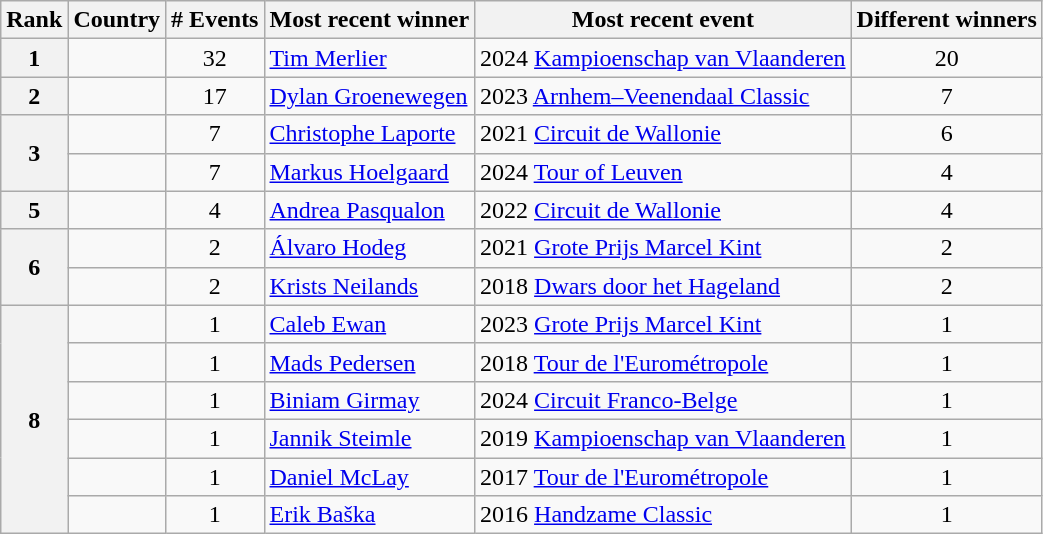<table class="wikitable">
<tr>
<th>Rank</th>
<th>Country</th>
<th># Events</th>
<th>Most recent winner</th>
<th>Most recent event</th>
<th>Different winners</th>
</tr>
<tr>
<th>1</th>
<td></td>
<td align="center">32</td>
<td><a href='#'>Tim Merlier</a></td>
<td>2024 <a href='#'>Kampioenschap van Vlaanderen</a></td>
<td align="center">20</td>
</tr>
<tr>
<th>2</th>
<td></td>
<td align="center">17</td>
<td><a href='#'>Dylan Groenewegen</a></td>
<td>2023 <a href='#'>Arnhem–Veenendaal Classic</a></td>
<td align="center">7</td>
</tr>
<tr>
<th rowspan="2">3</th>
<td></td>
<td align="center">7</td>
<td><a href='#'>Christophe Laporte</a></td>
<td>2021 <a href='#'>Circuit de Wallonie</a></td>
<td align="center">6</td>
</tr>
<tr>
<td></td>
<td align="center">7</td>
<td><a href='#'>Markus Hoelgaard</a></td>
<td>2024 <a href='#'>Tour of Leuven</a></td>
<td align="center">4</td>
</tr>
<tr>
<th>5</th>
<td></td>
<td align="center">4</td>
<td><a href='#'>Andrea Pasqualon</a></td>
<td>2022 <a href='#'>Circuit de Wallonie</a></td>
<td align="center">4</td>
</tr>
<tr>
<th rowspan="2">6</th>
<td></td>
<td align="center">2</td>
<td><a href='#'>Álvaro Hodeg</a></td>
<td>2021 <a href='#'>Grote Prijs Marcel Kint</a></td>
<td align="center">2</td>
</tr>
<tr>
<td></td>
<td align="center">2</td>
<td><a href='#'>Krists Neilands</a></td>
<td>2018 <a href='#'>Dwars door het Hageland</a></td>
<td align="center">2</td>
</tr>
<tr>
<th rowspan="6">8</th>
<td></td>
<td align="center">1</td>
<td><a href='#'>Caleb Ewan</a></td>
<td>2023 <a href='#'>Grote Prijs Marcel Kint</a></td>
<td align="center">1</td>
</tr>
<tr>
<td></td>
<td align="center">1</td>
<td><a href='#'>Mads Pedersen</a></td>
<td>2018 <a href='#'>Tour de l'Eurométropole</a></td>
<td align="center">1</td>
</tr>
<tr>
<td></td>
<td align="center">1</td>
<td><a href='#'>Biniam Girmay</a></td>
<td>2024 <a href='#'>Circuit Franco-Belge</a></td>
<td align="center">1</td>
</tr>
<tr>
<td></td>
<td align="center">1</td>
<td><a href='#'>Jannik Steimle</a></td>
<td>2019 <a href='#'>Kampioenschap van Vlaanderen</a></td>
<td align="center">1</td>
</tr>
<tr>
<td></td>
<td align="center">1</td>
<td><a href='#'>Daniel McLay</a></td>
<td>2017 <a href='#'>Tour de l'Eurométropole</a></td>
<td align="center">1</td>
</tr>
<tr>
<td></td>
<td align="center">1</td>
<td><a href='#'>Erik Baška</a></td>
<td>2016 <a href='#'>Handzame Classic</a></td>
<td align="center">1</td>
</tr>
</table>
